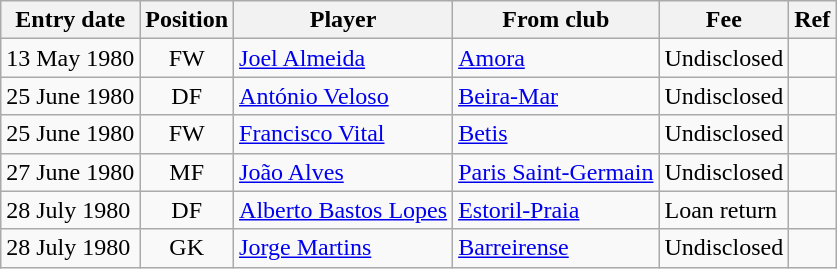<table class="wikitable">
<tr>
<th>Entry date</th>
<th>Position</th>
<th>Player</th>
<th>From club</th>
<th>Fee</th>
<th>Ref</th>
</tr>
<tr>
<td>13 May 1980</td>
<td style="text-align:center;">FW</td>
<td style="text-align:left;"><a href='#'>Joel Almeida</a></td>
<td style="text-align:left;"><a href='#'>Amora</a></td>
<td>Undisclosed</td>
<td></td>
</tr>
<tr>
<td>25 June 1980</td>
<td style="text-align:center;">DF</td>
<td style="text-align:left;"><a href='#'>António Veloso</a></td>
<td style="text-align:left;"><a href='#'>Beira-Mar</a></td>
<td>Undisclosed</td>
<td></td>
</tr>
<tr>
<td>25 June 1980</td>
<td style="text-align:center;">FW</td>
<td style="text-align:left;"><a href='#'>Francisco Vital</a></td>
<td style="text-align:left;"><a href='#'>Betis</a></td>
<td>Undisclosed</td>
<td></td>
</tr>
<tr>
<td>27 June 1980</td>
<td style="text-align:center;">MF</td>
<td style="text-align:left;"><a href='#'>João Alves</a></td>
<td style="text-align:left;"><a href='#'>Paris Saint-Germain</a></td>
<td>Undisclosed</td>
<td></td>
</tr>
<tr>
<td>28 July 1980</td>
<td style="text-align:center;">DF</td>
<td style="text-align:left;"><a href='#'>Alberto Bastos Lopes</a></td>
<td style="text-align:left;"><a href='#'>Estoril-Praia</a></td>
<td>Loan return</td>
<td></td>
</tr>
<tr>
<td>28 July 1980</td>
<td style="text-align:center;">GK</td>
<td style="text-align:left;"><a href='#'>Jorge Martins</a></td>
<td style="text-align:left;"><a href='#'>Barreirense</a></td>
<td>Undisclosed</td>
<td></td>
</tr>
</table>
